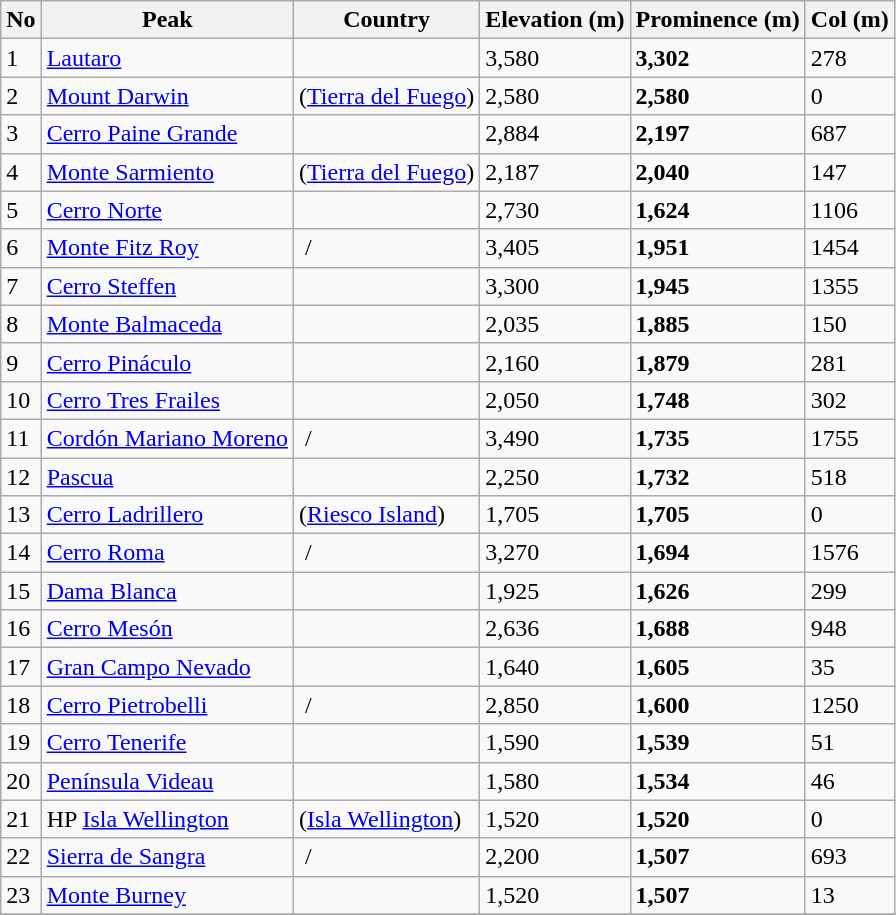<table class="wikitable sortable">
<tr>
<th>No</th>
<th>Peak</th>
<th>Country</th>
<th>Elevation (m)</th>
<th>Prominence (m)</th>
<th>Col (m)</th>
</tr>
<tr>
<td>1</td>
<td><a href='#'>Lautaro</a></td>
<td></td>
<td>3,580</td>
<td><strong>3,302</strong></td>
<td>278</td>
</tr>
<tr>
<td>2</td>
<td><a href='#'>Mount Darwin</a></td>
<td> (<a href='#'>Tierra del Fuego</a>)</td>
<td>2,580</td>
<td><strong>2,580</strong></td>
<td>0</td>
</tr>
<tr>
<td>3</td>
<td><a href='#'>Cerro Paine Grande</a></td>
<td></td>
<td>2,884</td>
<td><strong>2,197</strong></td>
<td>687</td>
</tr>
<tr>
<td>4</td>
<td><a href='#'>Monte Sarmiento</a></td>
<td> (<a href='#'>Tierra del Fuego</a>)</td>
<td>2,187</td>
<td><strong>2,040</strong></td>
<td>147</td>
</tr>
<tr>
<td>5</td>
<td><a href='#'>Cerro Norte</a></td>
<td></td>
<td>2,730</td>
<td><strong>1,624</strong></td>
<td>1106</td>
</tr>
<tr>
<td>6</td>
<td><a href='#'>Monte Fitz Roy</a></td>
<td> / </td>
<td>3,405</td>
<td><strong>1,951</strong></td>
<td>1454</td>
</tr>
<tr>
<td>7</td>
<td><a href='#'>Cerro Steffen</a></td>
<td></td>
<td>3,300</td>
<td><strong>1,945</strong></td>
<td>1355</td>
</tr>
<tr>
<td>8</td>
<td><a href='#'>Monte Balmaceda</a></td>
<td></td>
<td>2,035</td>
<td><strong>1,885</strong></td>
<td>150</td>
</tr>
<tr>
<td>9</td>
<td><a href='#'>Cerro Pináculo</a></td>
<td></td>
<td>2,160</td>
<td><strong>1,879</strong></td>
<td>281</td>
</tr>
<tr>
<td>10</td>
<td><a href='#'>Cerro Tres Frailes</a></td>
<td></td>
<td>2,050</td>
<td><strong>1,748</strong></td>
<td>302</td>
</tr>
<tr>
<td>11</td>
<td><a href='#'>Cordón Mariano Moreno</a></td>
<td> / </td>
<td>3,490</td>
<td><strong>1,735</strong></td>
<td>1755</td>
</tr>
<tr>
<td>12</td>
<td><a href='#'>Pascua</a></td>
<td></td>
<td>2,250</td>
<td><strong>1,732</strong></td>
<td>518</td>
</tr>
<tr>
<td>13</td>
<td><a href='#'>Cerro Ladrillero</a></td>
<td> (<a href='#'>Riesco Island</a>)</td>
<td>1,705</td>
<td><strong>1,705</strong></td>
<td>0</td>
</tr>
<tr>
<td>14</td>
<td><a href='#'>Cerro Roma</a></td>
<td> / </td>
<td>3,270</td>
<td><strong>1,694</strong></td>
<td>1576</td>
</tr>
<tr>
<td>15</td>
<td><a href='#'>Dama Blanca</a></td>
<td></td>
<td>1,925</td>
<td><strong>1,626</strong></td>
<td>299</td>
</tr>
<tr>
<td>16</td>
<td><a href='#'>Cerro Mesón</a></td>
<td></td>
<td>2,636</td>
<td><strong>1,688</strong></td>
<td>948</td>
</tr>
<tr>
<td>17</td>
<td><a href='#'>Gran Campo Nevado</a></td>
<td></td>
<td>1,640</td>
<td><strong>1,605</strong></td>
<td>35</td>
</tr>
<tr>
<td>18</td>
<td><a href='#'>Cerro Pietrobelli</a></td>
<td> / </td>
<td>2,850</td>
<td><strong>1,600</strong></td>
<td>1250</td>
</tr>
<tr>
<td>19</td>
<td><a href='#'>Cerro Tenerife</a></td>
<td></td>
<td>1,590</td>
<td><strong>1,539</strong></td>
<td>51</td>
</tr>
<tr>
<td>20</td>
<td><a href='#'>Península Videau</a></td>
<td></td>
<td>1,580</td>
<td><strong>1,534</strong></td>
<td>46</td>
</tr>
<tr>
<td>21</td>
<td>HP <a href='#'>Isla Wellington</a></td>
<td> (<a href='#'>Isla Wellington</a>)</td>
<td>1,520</td>
<td><strong>1,520</strong></td>
<td>0</td>
</tr>
<tr>
<td>22</td>
<td><a href='#'>Sierra de Sangra</a></td>
<td> / </td>
<td>2,200</td>
<td><strong>1,507</strong></td>
<td>693</td>
</tr>
<tr>
<td>23</td>
<td><a href='#'>Monte Burney</a></td>
<td></td>
<td>1,520</td>
<td><strong>1,507</strong></td>
<td>13</td>
</tr>
<tr>
</tr>
</table>
